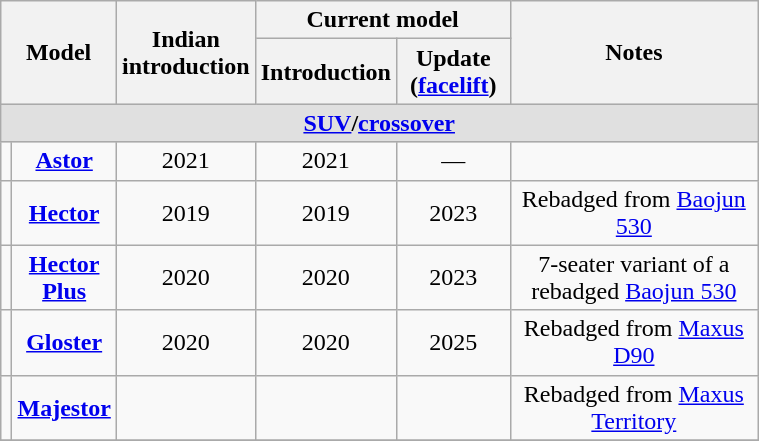<table class="wikitable" style="text-align: center; width: 40%">
<tr>
<th colspan="2" rowspan="2" width="15%">Model</th>
<th rowspan="2" width="15%">Indian introduction</th>
<th colspan="2">Current model</th>
<th rowspan="2">Notes</th>
</tr>
<tr>
<th width="15%">Introduction</th>
<th width="15%">Update (<a href='#'>facelift</a>)</th>
</tr>
<tr bgcolor="#e0e0e0">
<td colspan="6"><strong><a href='#'>SUV</a>/<a href='#'>crossover</a></strong></td>
</tr>
<tr>
<td></td>
<td><strong><a href='#'>Astor</a></strong></td>
<td>2021</td>
<td>2021</td>
<td>—</td>
<td></td>
</tr>
<tr>
<td></td>
<td><strong><a href='#'>Hector</a></strong></td>
<td>2019</td>
<td>2019</td>
<td>2023</td>
<td>Rebadged from <a href='#'>Baojun 530</a></td>
</tr>
<tr>
<td></td>
<td><strong><a href='#'>Hector Plus</a></strong></td>
<td>2020</td>
<td>2020</td>
<td>2023</td>
<td>7-seater variant of a rebadged <a href='#'>Baojun 530</a></td>
</tr>
<tr>
<td></td>
<td><strong><a href='#'>Gloster</a></strong></td>
<td>2020</td>
<td>2020</td>
<td>2025</td>
<td>Rebadged from <a href='#'>Maxus D90</a></td>
</tr>
<tr>
<td></td>
<td><strong><a href='#'>Majestor</a></strong></td>
<td></td>
<td></td>
<td></td>
<td>Rebadged from <a href='#'>Maxus Territory</a></td>
</tr>
<tr>
</tr>
</table>
